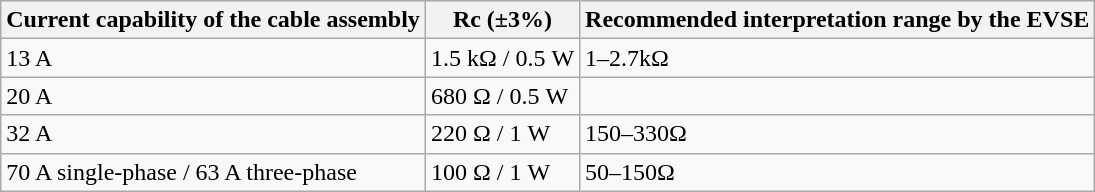<table class="wikitable">
<tr>
<th>Current capability of the cable assembly</th>
<th>Rc (±3%)</th>
<th>Recommended interpretation range by the EVSE</th>
</tr>
<tr>
<td>13 A</td>
<td>1.5 kΩ / 0.5 W</td>
<td>1–2.7kΩ</td>
</tr>
<tr>
<td>20 A</td>
<td>680 Ω / 0.5 W</td>
<td></td>
</tr>
<tr>
<td>32 A</td>
<td>220 Ω / 1 W</td>
<td>150–330Ω</td>
</tr>
<tr>
<td>70 A single-phase / 63 A three-phase</td>
<td>100 Ω / 1 W</td>
<td>50–150Ω</td>
</tr>
</table>
